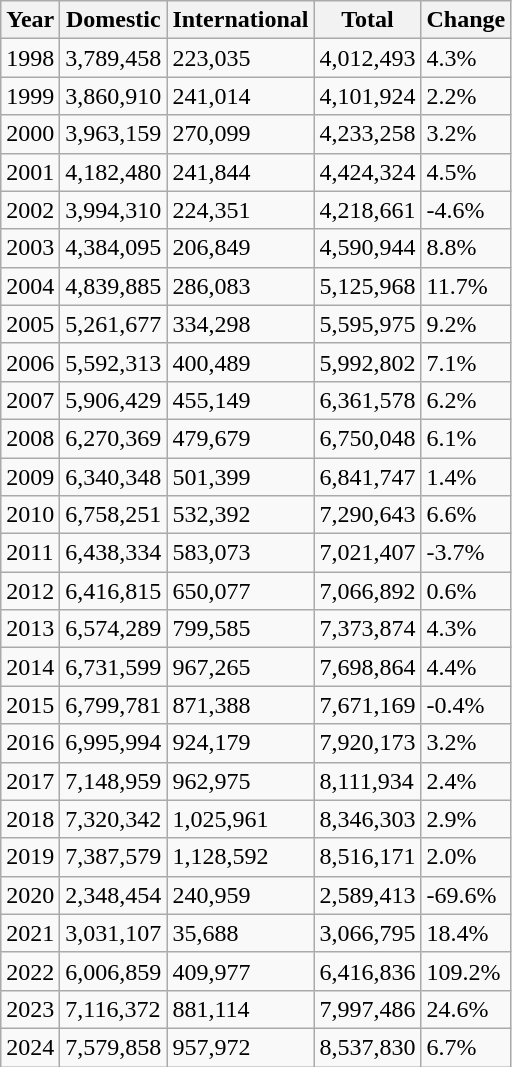<table class="wikitable sortable">
<tr>
<th>Year</th>
<th>Domestic</th>
<th>International</th>
<th>Total</th>
<th>Change</th>
</tr>
<tr>
<td>1998</td>
<td>3,789,458</td>
<td>223,035</td>
<td>4,012,493</td>
<td> 4.3%</td>
</tr>
<tr>
<td>1999</td>
<td>3,860,910</td>
<td>241,014</td>
<td>4,101,924</td>
<td> 2.2%</td>
</tr>
<tr>
<td>2000</td>
<td>3,963,159</td>
<td>270,099</td>
<td>4,233,258</td>
<td> 3.2%</td>
</tr>
<tr>
<td>2001</td>
<td>4,182,480</td>
<td>241,844</td>
<td>4,424,324</td>
<td> 4.5%</td>
</tr>
<tr>
<td>2002</td>
<td>3,994,310</td>
<td>224,351</td>
<td>4,218,661</td>
<td> -4.6%</td>
</tr>
<tr>
<td>2003</td>
<td>4,384,095</td>
<td>206,849</td>
<td>4,590,944</td>
<td> 8.8%</td>
</tr>
<tr>
<td>2004</td>
<td>4,839,885</td>
<td>286,083</td>
<td>5,125,968</td>
<td> 11.7%</td>
</tr>
<tr>
<td>2005</td>
<td>5,261,677</td>
<td>334,298</td>
<td>5,595,975</td>
<td> 9.2%</td>
</tr>
<tr>
<td>2006</td>
<td>5,592,313</td>
<td>400,489</td>
<td>5,992,802</td>
<td> 7.1%</td>
</tr>
<tr>
<td>2007</td>
<td>5,906,429</td>
<td>455,149</td>
<td>6,361,578</td>
<td> 6.2%</td>
</tr>
<tr>
<td>2008</td>
<td>6,270,369</td>
<td>479,679</td>
<td>6,750,048</td>
<td> 6.1%</td>
</tr>
<tr>
<td>2009</td>
<td>6,340,348</td>
<td>501,399</td>
<td>6,841,747</td>
<td> 1.4%</td>
</tr>
<tr>
<td>2010</td>
<td>6,758,251</td>
<td>532,392</td>
<td>7,290,643</td>
<td> 6.6%</td>
</tr>
<tr>
<td>2011</td>
<td>6,438,334</td>
<td>583,073</td>
<td>7,021,407</td>
<td> -3.7%</td>
</tr>
<tr>
<td>2012</td>
<td>6,416,815</td>
<td>650,077</td>
<td>7,066,892</td>
<td> 0.6%</td>
</tr>
<tr>
<td>2013</td>
<td>6,574,289</td>
<td>799,585</td>
<td>7,373,874</td>
<td> 4.3%</td>
</tr>
<tr>
<td>2014</td>
<td>6,731,599</td>
<td>967,265</td>
<td>7,698,864</td>
<td> 4.4%</td>
</tr>
<tr>
<td>2015</td>
<td>6,799,781</td>
<td>871,388</td>
<td>7,671,169</td>
<td> -0.4%</td>
</tr>
<tr>
<td>2016</td>
<td>6,995,994</td>
<td>924,179</td>
<td>7,920,173</td>
<td> 3.2%</td>
</tr>
<tr>
<td>2017</td>
<td>7,148,959</td>
<td>962,975</td>
<td>8,111,934</td>
<td> 2.4%</td>
</tr>
<tr>
<td>2018</td>
<td>7,320,342</td>
<td>1,025,961</td>
<td>8,346,303</td>
<td> 2.9%</td>
</tr>
<tr>
<td>2019</td>
<td>7,387,579</td>
<td>1,128,592</td>
<td>8,516,171</td>
<td> 2.0%</td>
</tr>
<tr>
<td>2020</td>
<td>2,348,454</td>
<td>240,959</td>
<td>2,589,413</td>
<td> -69.6%</td>
</tr>
<tr>
<td>2021</td>
<td>3,031,107</td>
<td>35,688</td>
<td>3,066,795</td>
<td> 18.4%</td>
</tr>
<tr>
<td>2022</td>
<td>6,006,859</td>
<td>409,977</td>
<td>6,416,836</td>
<td> 109.2%</td>
</tr>
<tr>
<td>2023</td>
<td>7,116,372</td>
<td>881,114</td>
<td>7,997,486</td>
<td> 24.6%</td>
</tr>
<tr>
<td>2024</td>
<td>7,579,858</td>
<td>957,972</td>
<td>8,537,830</td>
<td> 6.7%</td>
</tr>
</table>
